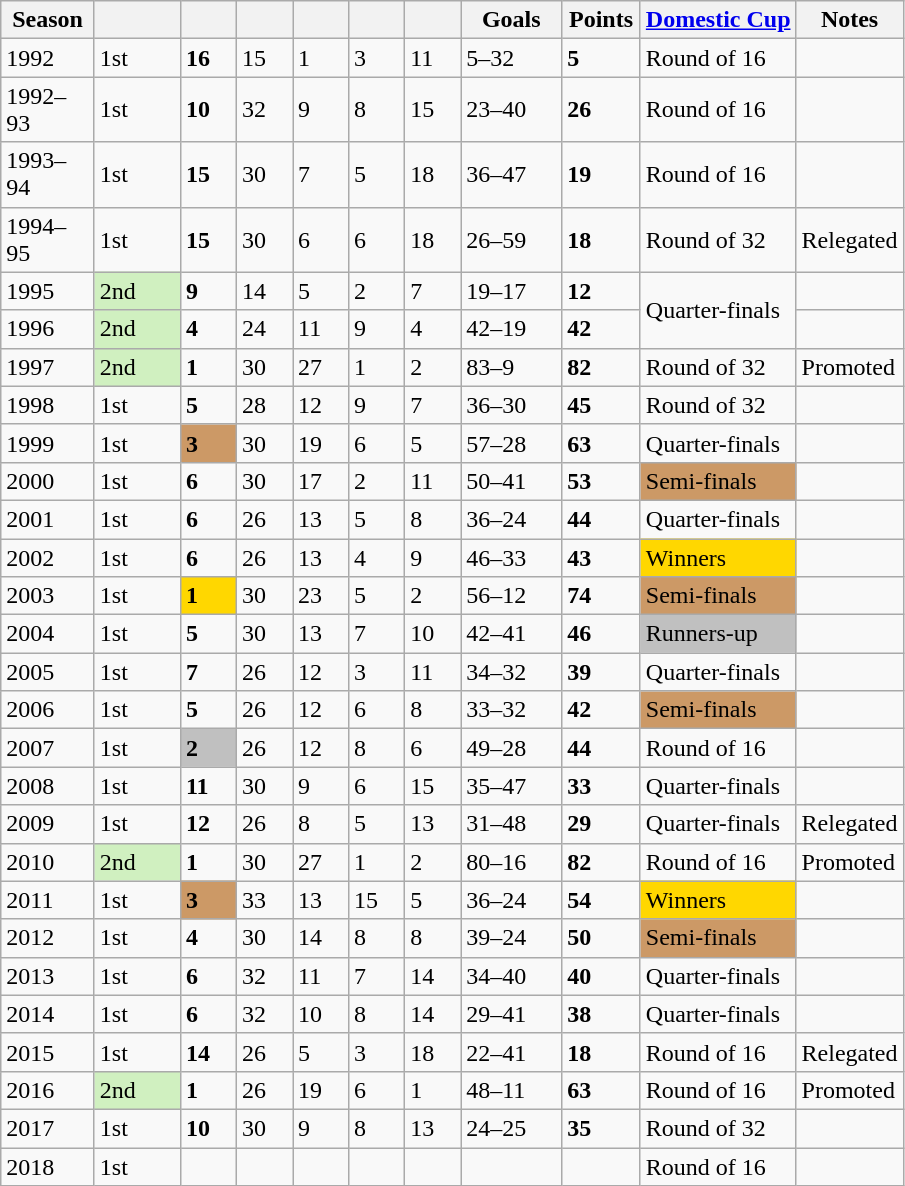<table class="wikitable mw-collapsible mw-collapsed">
<tr>
<th width=55>Season</th>
<th width=50></th>
<th width=30></th>
<th width=30></th>
<th width=30></th>
<th width=30></th>
<th width=30></th>
<th width=60>Goals</th>
<th width=45>Points</th>
<th><a href='#'>Domestic Cup</a></th>
<th>Notes</th>
</tr>
<tr>
<td>1992</td>
<td>1st</td>
<td><strong>16</strong></td>
<td>15</td>
<td>1</td>
<td>3</td>
<td>11</td>
<td>5–32</td>
<td><strong>5</strong></td>
<td>Round of 16</td>
<td></td>
</tr>
<tr>
<td>1992–93</td>
<td>1st</td>
<td><strong>10</strong></td>
<td>32</td>
<td>9</td>
<td>8</td>
<td>15</td>
<td>23–40</td>
<td><strong>26</strong></td>
<td>Round of 16</td>
<td></td>
</tr>
<tr>
<td>1993–94</td>
<td>1st</td>
<td><strong>15</strong></td>
<td>30</td>
<td>7</td>
<td>5</td>
<td>18</td>
<td>36–47</td>
<td><strong>19</strong></td>
<td>Round of 16</td>
<td></td>
</tr>
<tr>
<td>1994–95</td>
<td>1st</td>
<td><strong>15</strong></td>
<td>30</td>
<td>6</td>
<td>6</td>
<td>18</td>
<td>26–59</td>
<td><strong>18</strong></td>
<td>Round of 32</td>
<td>Relegated</td>
</tr>
<tr>
<td>1995</td>
<td style="background:#D0F0C0">2nd</td>
<td><strong>9</strong></td>
<td>14</td>
<td>5</td>
<td>2</td>
<td>7</td>
<td>19–17</td>
<td><strong>12</strong></td>
<td rowspan="2">Quarter-finals</td>
<td></td>
</tr>
<tr>
<td>1996</td>
<td style="background:#D0F0C0">2nd</td>
<td><strong>4</strong></td>
<td>24</td>
<td>11</td>
<td>9</td>
<td>4</td>
<td>42–19</td>
<td><strong>42</strong></td>
<td></td>
</tr>
<tr>
<td>1997</td>
<td style="background:#D0F0C0">2nd</td>
<td><strong>1</strong></td>
<td>30</td>
<td>27</td>
<td>1</td>
<td>2</td>
<td>83–9</td>
<td><strong>82</strong></td>
<td>Round of 32</td>
<td>Promoted</td>
</tr>
<tr>
<td>1998</td>
<td>1st</td>
<td><strong>5</strong></td>
<td>28</td>
<td>12</td>
<td>9</td>
<td>7</td>
<td>36–30</td>
<td><strong>45</strong></td>
<td>Round of 32</td>
<td></td>
</tr>
<tr>
<td>1999</td>
<td>1st</td>
<td style="background:#cc9966"><strong>3</strong></td>
<td>30</td>
<td>19</td>
<td>6</td>
<td>5</td>
<td>57–28</td>
<td><strong>63</strong></td>
<td>Quarter-finals</td>
<td></td>
</tr>
<tr>
<td>2000</td>
<td>1st</td>
<td><strong>6</strong></td>
<td>30</td>
<td>17</td>
<td>2</td>
<td>11</td>
<td>50–41</td>
<td><strong>53</strong></td>
<td style="background:#cc9966">Semi-finals</td>
<td></td>
</tr>
<tr>
<td>2001</td>
<td>1st</td>
<td><strong>6</strong></td>
<td>26</td>
<td>13</td>
<td>5</td>
<td>8</td>
<td>36–24</td>
<td><strong>44</strong></td>
<td>Quarter-finals</td>
<td></td>
</tr>
<tr>
<td>2002</td>
<td>1st</td>
<td><strong>6</strong></td>
<td>26</td>
<td>13</td>
<td>4</td>
<td>9</td>
<td>46–33</td>
<td><strong>43</strong></td>
<td style="background:gold">Winners</td>
<td></td>
</tr>
<tr>
<td>2003</td>
<td>1st</td>
<td style="background:gold"><strong>1</strong></td>
<td>30</td>
<td>23</td>
<td>5</td>
<td>2</td>
<td>56–12</td>
<td><strong>74</strong></td>
<td style="background:#cc9966">Semi-finals</td>
<td></td>
</tr>
<tr>
<td>2004</td>
<td>1st</td>
<td><strong>5</strong></td>
<td>30</td>
<td>13</td>
<td>7</td>
<td>10</td>
<td>42–41</td>
<td><strong>46</strong></td>
<td style="background:silver">Runners-up</td>
<td></td>
</tr>
<tr>
<td>2005</td>
<td>1st</td>
<td><strong>7</strong></td>
<td>26</td>
<td>12</td>
<td>3</td>
<td>11</td>
<td>34–32</td>
<td><strong>39</strong></td>
<td>Quarter-finals</td>
<td></td>
</tr>
<tr>
<td>2006</td>
<td>1st</td>
<td><strong>5</strong></td>
<td>26</td>
<td>12</td>
<td>6</td>
<td>8</td>
<td>33–32</td>
<td><strong>42</strong></td>
<td style="background:#cc9966">Semi-finals</td>
<td></td>
</tr>
<tr>
<td>2007</td>
<td>1st</td>
<td style="background:silver"><strong>2</strong></td>
<td>26</td>
<td>12</td>
<td>8</td>
<td>6</td>
<td>49–28</td>
<td><strong>44</strong></td>
<td>Round of 16</td>
<td></td>
</tr>
<tr>
<td>2008</td>
<td>1st</td>
<td><strong>11</strong></td>
<td>30</td>
<td>9</td>
<td>6</td>
<td>15</td>
<td>35–47</td>
<td><strong>33</strong></td>
<td>Quarter-finals</td>
<td></td>
</tr>
<tr>
<td>2009</td>
<td>1st</td>
<td><strong>12</strong></td>
<td>26</td>
<td>8</td>
<td>5</td>
<td>13</td>
<td>31–48</td>
<td><strong>29</strong></td>
<td>Quarter-finals</td>
<td>Relegated</td>
</tr>
<tr>
<td>2010</td>
<td style="background:#D0F0C0">2nd</td>
<td><strong>1</strong></td>
<td>30</td>
<td>27</td>
<td>1</td>
<td>2</td>
<td>80–16</td>
<td><strong>82</strong></td>
<td>Round of 16</td>
<td>Promoted</td>
</tr>
<tr>
<td>2011</td>
<td>1st</td>
<td style="background:#cc9966"><strong>3</strong></td>
<td>33</td>
<td>13</td>
<td>15</td>
<td>5</td>
<td>36–24</td>
<td><strong>54</strong></td>
<td style="background:gold">Winners</td>
<td></td>
</tr>
<tr>
<td>2012</td>
<td>1st</td>
<td><strong>4</strong></td>
<td>30</td>
<td>14</td>
<td>8</td>
<td>8</td>
<td>39–24</td>
<td><strong>50</strong></td>
<td style="background:#cc9966">Semi-finals</td>
<td></td>
</tr>
<tr>
<td>2013</td>
<td>1st</td>
<td><strong>6</strong></td>
<td>32</td>
<td>11</td>
<td>7</td>
<td>14</td>
<td>34–40</td>
<td><strong>40</strong></td>
<td>Quarter-finals</td>
<td></td>
</tr>
<tr>
<td>2014</td>
<td>1st</td>
<td><strong>6</strong></td>
<td>32</td>
<td>10</td>
<td>8</td>
<td>14</td>
<td>29–41</td>
<td><strong>38</strong></td>
<td>Quarter-finals</td>
<td></td>
</tr>
<tr>
<td>2015</td>
<td>1st</td>
<td><strong>14</strong></td>
<td>26</td>
<td>5</td>
<td>3</td>
<td>18</td>
<td>22–41</td>
<td><strong>18</strong></td>
<td>Round of 16</td>
<td>Relegated</td>
</tr>
<tr>
<td>2016</td>
<td style="background:#D0F0C0">2nd</td>
<td><strong>1</strong></td>
<td>26</td>
<td>19</td>
<td>6</td>
<td>1</td>
<td>48–11</td>
<td><strong>63</strong></td>
<td>Round of 16</td>
<td>Promoted</td>
</tr>
<tr>
<td>2017</td>
<td>1st</td>
<td><strong>10</strong></td>
<td>30</td>
<td>9</td>
<td>8</td>
<td>13</td>
<td>24–25</td>
<td><strong>35</strong></td>
<td>Round of 32</td>
<td></td>
</tr>
<tr>
<td>2018</td>
<td>1st</td>
<td></td>
<td></td>
<td></td>
<td></td>
<td></td>
<td></td>
<td></td>
<td>Round of 16</td>
<td></td>
</tr>
</table>
